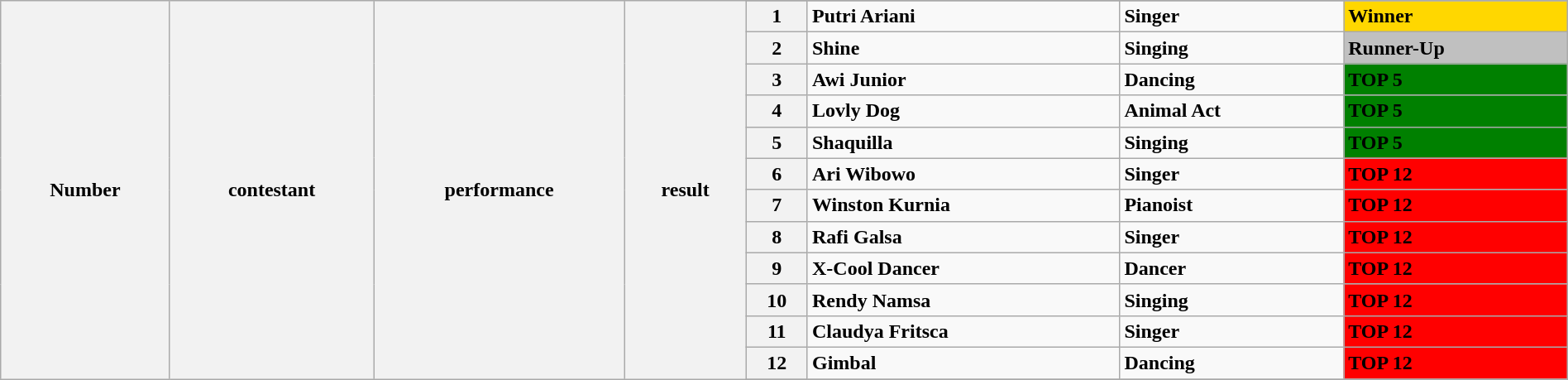<table class="wikitable sortable" style="width:100%;">
<tr>
<th rowspan="0,5">Number</th>
<th rowspan="0,5" class="unsortable">contestant</th>
<th rowspan="0,5"class="unsortable">performance</th>
<th rowspan="0,5" class="unsortable">result</th>
</tr>
<tr>
<th><strong>1</strong></th>
<td><strong>Putri Ariani</strong></td>
<td><strong>Singer </strong></td>
<td style = "background:gold;"><strong>Winner</strong></td>
</tr>
<tr>
<th><strong>2</strong></th>
<td><strong>Shine</strong></td>
<td><strong>Singing </strong></td>
<td style = "background:silver;"><strong>Runner-Up</strong></td>
</tr>
<tr>
<th><strong>3</strong></th>
<td><strong>Awi Junior</strong></td>
<td><strong>Dancing</strong></td>
<td style = "background:green;"><strong>TOP 5</strong></td>
</tr>
<tr>
<th><strong>4</strong></th>
<td><strong>Lovly Dog</strong></td>
<td><strong>Animal Act</strong></td>
<td style = "background:green;"><strong>TOP 5</strong></td>
</tr>
<tr>
<th><strong>5</strong></th>
<td><strong>Shaquilla</strong></td>
<td><strong>Singing</strong></td>
<td style = "background:green;"><strong>TOP 5</strong></td>
</tr>
<tr>
<th><strong>6</strong></th>
<td><strong>Ari Wibowo</strong></td>
<td><strong>Singer</strong></td>
<td style = "background:red;"><strong>TOP 12</strong></td>
</tr>
<tr>
<th><strong>7</strong></th>
<td><strong>Winston Kurnia</strong></td>
<td><strong>Pianoist</strong></td>
<td style = "background:red;"><strong>TOP 12</strong></td>
</tr>
<tr>
<th><strong>8</strong></th>
<td><strong>Rafi Galsa</strong></td>
<td><strong>Singer</strong></td>
<td style = "background:red;"><strong>TOP 12</strong></td>
</tr>
<tr>
<th><strong>9</strong></th>
<td><strong>X-Cool Dancer</strong></td>
<td><strong>Dancer</strong></td>
<td style = "background:red;"><strong>TOP 12</strong></td>
</tr>
<tr>
<th><strong>10</strong></th>
<td><strong>Rendy Namsa</strong></td>
<td><strong>Singing</strong></td>
<td style = "background:red;"><strong>TOP 12</strong></td>
</tr>
<tr>
<th><strong>11</strong></th>
<td><strong>Claudya Fritsca</strong></td>
<td><strong>Singer</strong></td>
<td style = "background:red;"><strong>TOP 12</strong></td>
</tr>
<tr>
<th><strong>12</strong></th>
<td><strong>Gimbal</strong></td>
<td><strong>Dancing</strong></td>
<td style = "background:red;"><strong>TOP 12</strong></td>
</tr>
<tr>
</tr>
</table>
